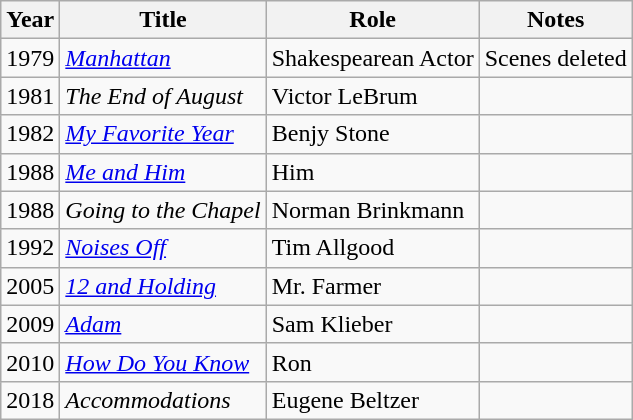<table class="wikitable">
<tr>
<th>Year</th>
<th>Title</th>
<th>Role</th>
<th>Notes</th>
</tr>
<tr>
<td>1979</td>
<td><a href='#'><em>Manhattan</em></a></td>
<td>Shakespearean Actor</td>
<td>Scenes deleted</td>
</tr>
<tr>
<td>1981</td>
<td><em>The End of August</em></td>
<td>Victor LeBrum</td>
<td></td>
</tr>
<tr>
<td>1982</td>
<td><em><a href='#'>My Favorite Year</a></em></td>
<td>Benjy Stone</td>
<td></td>
</tr>
<tr>
<td>1988</td>
<td><em><a href='#'>Me and Him</a></em></td>
<td>Him</td>
<td></td>
</tr>
<tr>
<td>1988</td>
<td><em>Going to the Chapel</em></td>
<td>Norman Brinkmann</td>
<td></td>
</tr>
<tr>
<td>1992</td>
<td><a href='#'><em>Noises Off</em></a></td>
<td>Tim Allgood</td>
<td></td>
</tr>
<tr>
<td>2005</td>
<td><em><a href='#'>12 and Holding</a></em></td>
<td>Mr. Farmer</td>
<td></td>
</tr>
<tr>
<td>2009</td>
<td><a href='#'><em>Adam</em></a></td>
<td>Sam Klieber</td>
<td></td>
</tr>
<tr>
<td>2010</td>
<td><em><a href='#'>How Do You Know</a></em></td>
<td>Ron</td>
<td></td>
</tr>
<tr>
<td>2018</td>
<td><em>Accommodations</em></td>
<td>Eugene Beltzer</td>
<td></td>
</tr>
</table>
